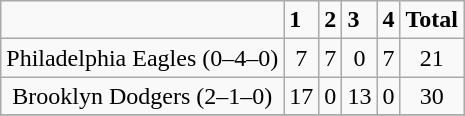<table class="wikitable">
<tr>
<td></td>
<td><strong>1</strong></td>
<td><strong>2</strong></td>
<td><strong>3</strong></td>
<td><strong>4</strong></td>
<td><strong>Total</strong></td>
</tr>
<tr align="center" bgcolor="">
<td>Philadelphia Eagles (0–4–0)</td>
<td>7</td>
<td>7</td>
<td>0</td>
<td>7</td>
<td>21</td>
</tr>
<tr align="center" bgcolor="">
<td>Brooklyn Dodgers (2–1–0)</td>
<td>17</td>
<td>0</td>
<td>13</td>
<td>0</td>
<td>30</td>
</tr>
<tr align="center" bgcolor="">
</tr>
</table>
